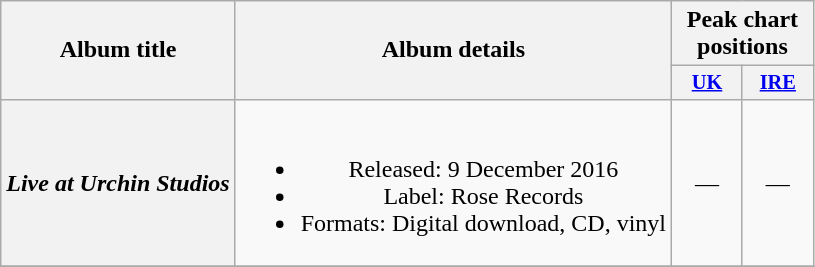<table class="wikitable plainrowheaders" style="text-align:center;">
<tr>
<th scope="col" rowspan="2">Album title</th>
<th scope="col" rowspan="2">Album details</th>
<th scope="col" colspan="2">Peak chart positions</th>
</tr>
<tr>
<th scope="col" style="width:3em;font-size:85%;"><a href='#'>UK</a><br></th>
<th scope="col" style="width:3em;font-size:85%;"><a href='#'>IRE</a><br></th>
</tr>
<tr>
<th scope="row"><em>Live at Urchin Studios</em></th>
<td><br><ul><li>Released: 9 December 2016</li><li>Label: Rose Records</li><li>Formats: Digital download, CD, vinyl</li></ul></td>
<td>—</td>
<td>—</td>
</tr>
<tr>
</tr>
</table>
